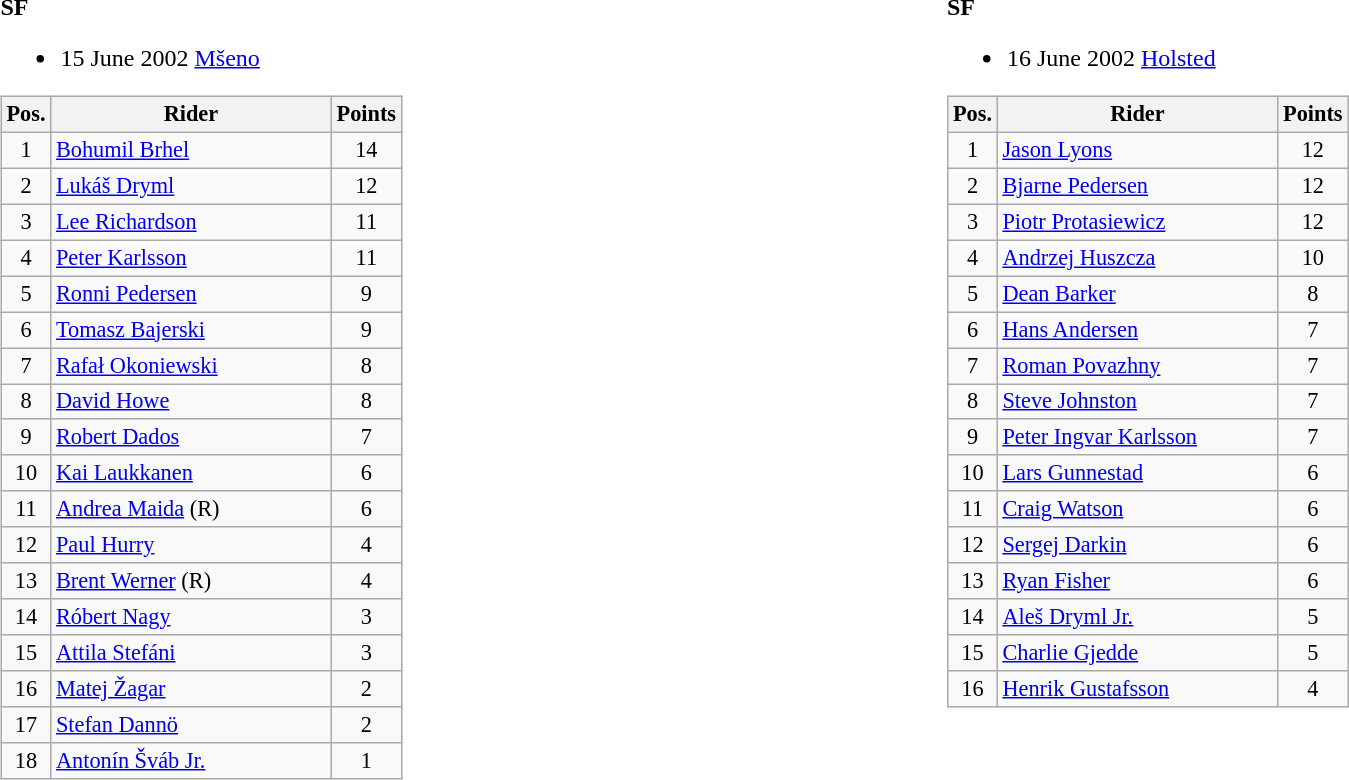<table width=100%>
<tr>
<td width=50% valign=top><br><strong>SF</strong><ul><li>15 June 2002  <a href='#'>Mšeno</a></li></ul><table class=wikitable style="font-size:93%; text-align:center;">
<tr>
<th width=25px>Pos.</th>
<th width=180px>Rider</th>
<th width=40px>Points</th>
</tr>
<tr>
<td>1</td>
<td style="text-align:left;"> <a href='#'>Bohumil Brhel </a></td>
<td>14</td>
</tr>
<tr>
<td>2</td>
<td style="text-align:left;"> <a href='#'>Lukáš Dryml</a></td>
<td>12</td>
</tr>
<tr>
<td>3</td>
<td style="text-align:left;"> <a href='#'>Lee Richardson</a></td>
<td>11</td>
</tr>
<tr>
<td>4</td>
<td style="text-align:left;"> <a href='#'>Peter Karlsson</a></td>
<td>11</td>
</tr>
<tr>
<td>5</td>
<td style="text-align:left;"> <a href='#'>Ronni Pedersen</a></td>
<td>9</td>
</tr>
<tr>
<td>6</td>
<td style="text-align:left;"> <a href='#'>Tomasz Bajerski</a></td>
<td>9</td>
</tr>
<tr>
<td>7</td>
<td style="text-align:left;"> <a href='#'>Rafał Okoniewski</a></td>
<td>8</td>
</tr>
<tr>
<td>8</td>
<td style="text-align:left;"> <a href='#'>David Howe</a></td>
<td>8</td>
</tr>
<tr>
<td>9</td>
<td style="text-align:left;"> <a href='#'>Robert Dados</a></td>
<td>7</td>
</tr>
<tr>
<td>10</td>
<td style="text-align:left;"> <a href='#'>Kai Laukkanen</a></td>
<td>6</td>
</tr>
<tr>
<td>11</td>
<td style="text-align:left;"> <a href='#'>Andrea Maida</a> (R)</td>
<td>6</td>
</tr>
<tr>
<td>12</td>
<td style="text-align:left;"> <a href='#'>Paul Hurry</a></td>
<td>4</td>
</tr>
<tr>
<td>13</td>
<td style="text-align:left;"> <a href='#'>Brent Werner</a> (R)</td>
<td>4</td>
</tr>
<tr>
<td>14</td>
<td style="text-align:left;"> <a href='#'>Róbert Nagy</a></td>
<td>3</td>
</tr>
<tr>
<td>15</td>
<td style="text-align:left;"> <a href='#'>Attila Stefáni</a></td>
<td>3</td>
</tr>
<tr>
<td>16</td>
<td style="text-align:left;"> <a href='#'>Matej Žagar</a></td>
<td>2</td>
</tr>
<tr>
<td>17</td>
<td style="text-align:left;"> <a href='#'>Stefan Dannö</a></td>
<td>2</td>
</tr>
<tr>
<td>18</td>
<td style="text-align:left;"> <a href='#'>Antonín Šváb Jr.</a></td>
<td>1</td>
</tr>
</table>
</td>
<td width=50% valign=top><br><strong>SF</strong><ul><li>16 June 2002  <a href='#'>Holsted</a></li></ul><table class=wikitable style="font-size:93%; text-align:center;">
<tr>
<th width=25px>Pos.</th>
<th width=180px>Rider</th>
<th width=40px>Points</th>
</tr>
<tr>
<td>1</td>
<td style="text-align:left;"> <a href='#'>Jason Lyons</a></td>
<td>12</td>
</tr>
<tr>
<td>2</td>
<td style="text-align:left;"> <a href='#'>Bjarne Pedersen</a></td>
<td>12</td>
</tr>
<tr>
<td>3</td>
<td style="text-align:left;"> <a href='#'>Piotr Protasiewicz</a></td>
<td>12</td>
</tr>
<tr>
<td>4</td>
<td style="text-align:left;"> <a href='#'>Andrzej Huszcza</a></td>
<td>10</td>
</tr>
<tr>
<td>5</td>
<td style="text-align:left;"> <a href='#'>Dean Barker</a></td>
<td>8</td>
</tr>
<tr>
<td>6</td>
<td style="text-align:left;"> <a href='#'>Hans Andersen</a></td>
<td>7</td>
</tr>
<tr>
<td>7</td>
<td style="text-align:left;"> <a href='#'>Roman Povazhny</a></td>
<td>7</td>
</tr>
<tr>
<td>8</td>
<td style="text-align:left;"> <a href='#'>Steve Johnston</a></td>
<td>7</td>
</tr>
<tr>
<td>9</td>
<td style="text-align:left;"> <a href='#'>Peter Ingvar Karlsson</a></td>
<td>7</td>
</tr>
<tr>
<td>10</td>
<td style="text-align:left;"> <a href='#'>Lars Gunnestad</a></td>
<td>6</td>
</tr>
<tr>
<td>11</td>
<td style="text-align:left;"> <a href='#'>Craig Watson</a></td>
<td>6</td>
</tr>
<tr>
<td>12</td>
<td style="text-align:left;"> <a href='#'>Sergej Darkin</a></td>
<td>6</td>
</tr>
<tr>
<td>13</td>
<td style="text-align:left;"> <a href='#'>Ryan Fisher</a></td>
<td>6</td>
</tr>
<tr>
<td>14</td>
<td style="text-align:left;"> <a href='#'>Aleš Dryml Jr.</a></td>
<td>5</td>
</tr>
<tr>
<td>15</td>
<td style="text-align:left;"> <a href='#'>Charlie Gjedde</a></td>
<td>5</td>
</tr>
<tr>
<td>16</td>
<td style="text-align:left;"> <a href='#'>Henrik Gustafsson</a></td>
<td>4</td>
</tr>
</table>
</td>
</tr>
<tr>
<td valign=top></td>
</tr>
</table>
